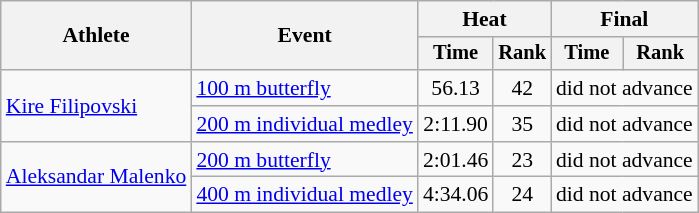<table class=wikitable style="font-size:90%">
<tr>
<th rowspan="2">Athlete</th>
<th rowspan="2">Event</th>
<th colspan="2">Heat</th>
<th colspan="2">Final</th>
</tr>
<tr style="font-size:95%">
<th>Time</th>
<th>Rank</th>
<th>Time</th>
<th>Rank</th>
</tr>
<tr align=center>
<td align=left rowspan=2><a href='#'>Kire Filipovski</a></td>
<td align=left><a href='#'>100 m butterfly</a></td>
<td>56.13</td>
<td>42</td>
<td colspan=2>did not advance</td>
</tr>
<tr align=center>
<td align=left><a href='#'>200 m individual medley</a></td>
<td>2:11.90</td>
<td>35</td>
<td colspan=2>did not advance</td>
</tr>
<tr align=center>
<td align=left rowspan=2><a href='#'>Aleksandar Malenko</a></td>
<td align=left><a href='#'>200 m butterfly</a></td>
<td>2:01.46</td>
<td>23</td>
<td colspan=4>did not advance</td>
</tr>
<tr align=center>
<td align=left><a href='#'>400 m individual medley</a></td>
<td>4:34.06</td>
<td>24</td>
<td colspan=4>did not advance</td>
</tr>
</table>
